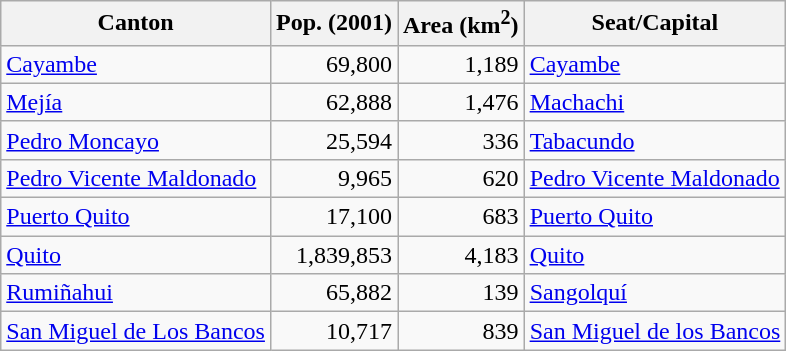<table class="wikitable sortable">
<tr>
<th>Canton</th>
<th>Pop. (2001)</th>
<th>Area (km<sup>2</sup>)</th>
<th>Seat/Capital</th>
</tr>
<tr>
<td><a href='#'>Cayambe</a></td>
<td align=right>69,800</td>
<td align=right>1,189</td>
<td><a href='#'>Cayambe</a></td>
</tr>
<tr>
<td><a href='#'>Mejía</a></td>
<td align=right>62,888</td>
<td align=right>1,476</td>
<td><a href='#'>Machachi</a></td>
</tr>
<tr>
<td><a href='#'>Pedro Moncayo</a></td>
<td align=right>25,594</td>
<td align=right>336</td>
<td><a href='#'>Tabacundo</a></td>
</tr>
<tr>
<td><a href='#'>Pedro Vicente Maldonado</a></td>
<td align=right>9,965</td>
<td align=right>620</td>
<td><a href='#'>Pedro Vicente Maldonado</a></td>
</tr>
<tr>
<td><a href='#'>Puerto Quito</a></td>
<td align=right>17,100</td>
<td align=right>683</td>
<td><a href='#'>Puerto Quito</a></td>
</tr>
<tr>
<td><a href='#'>Quito</a></td>
<td align=right>1,839,853</td>
<td align=right>4,183</td>
<td><a href='#'>Quito</a></td>
</tr>
<tr>
<td><a href='#'>Rumiñahui</a></td>
<td align=right>65,882</td>
<td align=right>139</td>
<td><a href='#'>Sangolquí</a></td>
</tr>
<tr>
<td><a href='#'>San Miguel de Los Bancos</a></td>
<td align=right>10,717</td>
<td align=right>839</td>
<td><a href='#'>San Miguel de los Bancos</a></td>
</tr>
</table>
